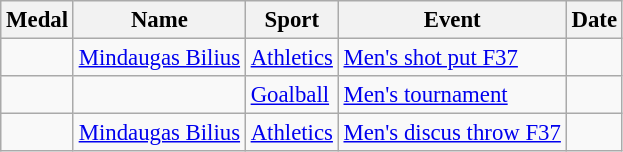<table class="wikitable sortable" style="font-size: 95%">
<tr>
<th>Medal</th>
<th>Name</th>
<th>Sport</th>
<th>Event</th>
<th>Date</th>
</tr>
<tr>
<td></td>
<td><a href='#'>Mindaugas Bilius</a></td>
<td><a href='#'>Athletics</a></td>
<td><a href='#'>Men's shot put F37</a></td>
<td></td>
</tr>
<tr>
<td></td>
<td><br></td>
<td><a href='#'>Goalball</a></td>
<td><a href='#'>Men's tournament</a></td>
<td></td>
</tr>
<tr>
<td></td>
<td><a href='#'>Mindaugas Bilius</a></td>
<td><a href='#'>Athletics</a></td>
<td><a href='#'>Men's discus throw F37</a></td>
<td></td>
</tr>
</table>
